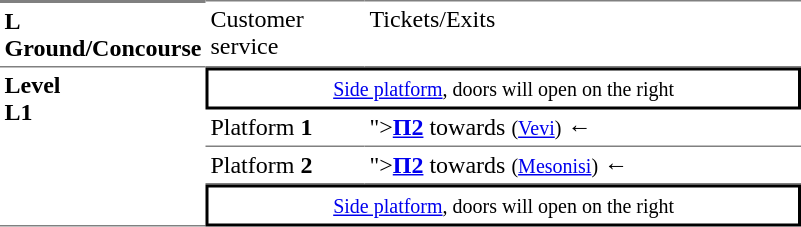<table table border=0 cellspacing=0 cellpadding=3>
<tr>
<td style="border-bottom:solid 1px gray;border-top:solid 2px gray;" width=50 valign=top><strong>L<br>Ground/Concourse</strong></td>
<td style="border-top:solid 1px gray;border-bottom:solid 1px gray;" width=100 valign=top>Customer service</td>
<td style="border-top:solid 1px gray;border-bottom:solid 1px gray;" width=285 valign=top>Tickets/Exits</td>
</tr>
<tr>
<td style="border-bottom:solid 1px gray;" rowspan=4 valign=top><strong>Level<br>L1</strong></td>
<td style="border-top:solid 2px black;border-right:solid 2px black;border-left:solid 2px black;border-bottom:solid 2px black;text-align:center;" colspan=2><small><a href='#'>Side platform</a>, doors will open on the right</small></td>
</tr>
<tr>
<td style="border-bottom:solid 1px gray;">Platform <span><strong>1</strong></span></td>
<td style="border-bottom:solid 1px gray;"><span>"><a href='#'><span><strong>Π2</strong></span></a></span>  towards  <small>(<a href='#'>Vevi</a>)</small> ←</td>
</tr>
<tr>
<td style="border-bottom:solid 1px gray;">Platform <span><strong>2</strong></span></td>
<td style="border-bottom:solid 1px gray;"><span>"><a href='#'><span><strong>Π2</strong></span></a></span>  towards  <small>(<a href='#'>Mesonisi</a>)</small> ←</td>
</tr>
<tr>
<td style="border-top:solid 2px black;border-left:solid 2px black;border-right:solid 2px black;border-bottom:solid 2px black;text-align:center;" colspan=2><small><a href='#'>Side platform</a>, doors will open on the right</small></td>
</tr>
</table>
